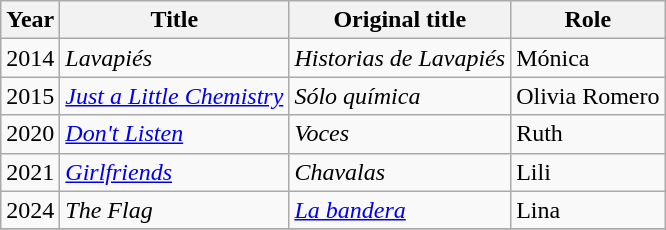<table class="wikitable sortable">
<tr>
<th>Year</th>
<th>Title</th>
<th>Original title</th>
<th>Role</th>
</tr>
<tr>
<td>2014</td>
<td><em>Lavapiés</em></td>
<td><em>Historias de Lavapiés</em></td>
<td>Mónica</td>
</tr>
<tr>
<td>2015</td>
<td><em><a href='#'>Just a Little Chemistry</a></em></td>
<td><em>Sólo química</em></td>
<td>Olivia Romero</td>
</tr>
<tr>
<td>2020</td>
<td><em><a href='#'>Don't Listen</a></em></td>
<td><em>Voces</em></td>
<td>Ruth</td>
</tr>
<tr>
<td>2021</td>
<td><em><a href='#'>Girlfriends</a></em></td>
<td><em>Chavalas</em></td>
<td>Lili</td>
</tr>
<tr>
<td>2024</td>
<td><em>The Flag</em></td>
<td><em><a href='#'>La bandera</a></em></td>
<td>Lina</td>
</tr>
<tr>
</tr>
</table>
